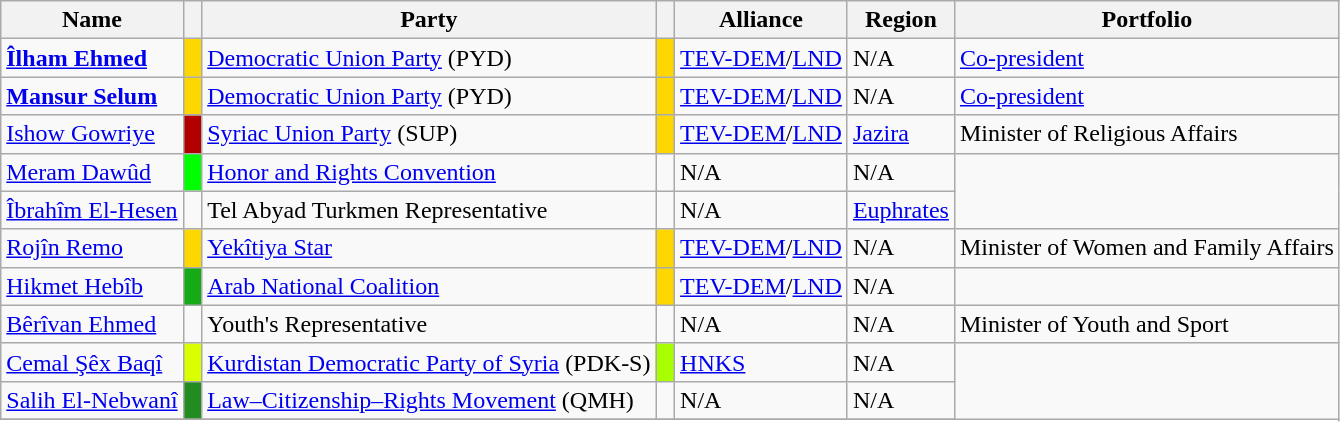<table class="wikitable sortable">
<tr>
<th>Name</th>
<th width=5px class="unsortable"></th>
<th>Party</th>
<th width=5px class="unsortable"></th>
<th>Alliance</th>
<th>Region</th>
<th>Portfolio</th>
</tr>
<tr>
<td><strong><a href='#'>Îlham Ehmed</a></strong></td>
<td style="background-color: #ffd700"></td>
<td><a href='#'>Democratic Union Party</a> (PYD)</td>
<td style="background-color: #ffd700"></td>
<td><a href='#'>TEV-DEM</a>/<a href='#'>LND</a></td>
<td>N/A</td>
<td><a href='#'>Co-president</a></td>
</tr>
<tr>
<td><strong><a href='#'>Mansur Selum</a></strong></td>
<td style="background-color: #ffd700"></td>
<td><a href='#'>Democratic Union Party</a> (PYD)</td>
<td style="background-color: #ffd700"></td>
<td><a href='#'>TEV-DEM</a>/<a href='#'>LND</a></td>
<td>N/A</td>
<td><a href='#'>Co-president</a></td>
</tr>
<tr>
<td><a href='#'>Ishow Gowriye</a></td>
<td style="background-color: #b20000"></td>
<td><a href='#'>Syriac Union Party</a> (SUP)</td>
<td style="background-color: #ffd700"></td>
<td><a href='#'>TEV-DEM</a>/<a href='#'>LND</a></td>
<td><a href='#'>Jazira</a></td>
<td>Minister of Religious Affairs</td>
</tr>
<tr>
<td><a href='#'>Meram Dawûd</a></td>
<td style="background-color: #00FF00"></td>
<td><a href='#'>Honor and Rights Convention</a></td>
<td></td>
<td>N/A</td>
<td>N/A</td>
</tr>
<tr>
<td><a href='#'>Îbrahîm El-Hesen</a></td>
<td></td>
<td>Tel Abyad Turkmen Representative</td>
<td></td>
<td>N/A</td>
<td><a href='#'>Euphrates</a></td>
</tr>
<tr>
<td><a href='#'>Rojîn Remo</a></td>
<td style="background-color: #ffd700"></td>
<td><a href='#'>Yekîtiya Star</a></td>
<td style="background-color: #ffd700"></td>
<td><a href='#'>TEV-DEM</a>/<a href='#'>LND</a></td>
<td>N/A</td>
<td>Minister of Women and Family Affairs</td>
</tr>
<tr>
<td><a href='#'>Hikmet Hebîb</a></td>
<td style="background-color: #17aa17"></td>
<td><a href='#'>Arab National Coalition</a></td>
<td style="background-color: #ffd700"></td>
<td><a href='#'>TEV-DEM</a>/<a href='#'>LND</a></td>
<td>N/A</td>
</tr>
<tr>
<td><a href='#'>Bêrîvan Ehmed</a></td>
<td></td>
<td>Youth's Representative</td>
<td></td>
<td>N/A</td>
<td>N/A</td>
<td>Minister of Youth and Sport</td>
</tr>
<tr>
<td><a href='#'>Cemal Şêx Baqî</a></td>
<td style="background-color: #daff00"></td>
<td><a href='#'>Kurdistan Democratic Party of Syria</a> (PDK-S)</td>
<td style="background-color: #a8ff00"></td>
<td><a href='#'>HNKS</a></td>
<td>N/A</td>
</tr>
<tr>
<td><a href='#'>Salih El-Nebwanî</a></td>
<td style="background-color: #228B22"></td>
<td><a href='#'>Law–Citizenship–Rights Movement</a> (QMH)</td>
<td></td>
<td>N/A</td>
<td>N/A</td>
</tr>
<tr>
</tr>
</table>
